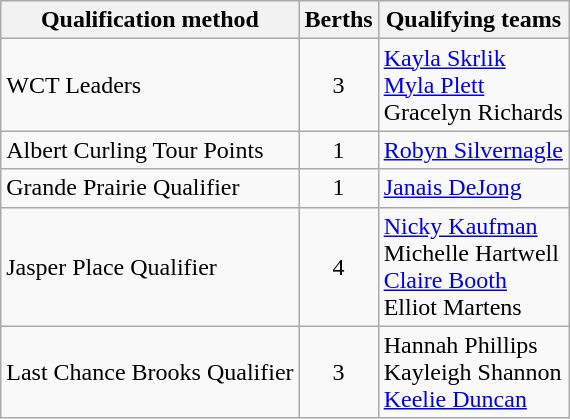<table class="wikitable">
<tr>
<th scope="col">Qualification method</th>
<th scope="col">Berths</th>
<th scope="col">Qualifying teams</th>
</tr>
<tr>
<td>WCT Leaders</td>
<td style="text-align: center;">3</td>
<td><a href='#'>Kayla Skrlik</a> <br> <a href='#'>Myla Plett</a> <br> Gracelyn Richards</td>
</tr>
<tr>
<td>Albert Curling Tour Points</td>
<td style="text-align: center;"> 1</td>
<td><a href='#'>Robyn Silvernagle</a> <br> </td>
</tr>
<tr>
<td>Grande Prairie Qualifier</td>
<td style="text-align: center;">1</td>
<td><a href='#'>Janais DeJong</a></td>
</tr>
<tr>
<td>Jasper Place Qualifier</td>
<td style="text-align: center;">4</td>
<td><a href='#'>Nicky Kaufman</a> <br> Michelle Hartwell <br> <a href='#'>Claire Booth</a> <br> Elliot Martens</td>
</tr>
<tr>
<td>Last Chance Brooks Qualifier</td>
<td style="text-align: center;"> 3</td>
<td>Hannah Phillips <br> Kayleigh Shannon <br> <a href='#'>Keelie Duncan</a></td>
</tr>
</table>
